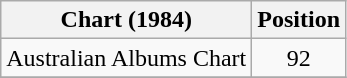<table class="wikitable sortable" style="text-align:center;">
<tr>
<th>Chart (1984)</th>
<th>Position</th>
</tr>
<tr>
<td align="left">Australian Albums Chart</td>
<td>92</td>
</tr>
<tr>
</tr>
</table>
